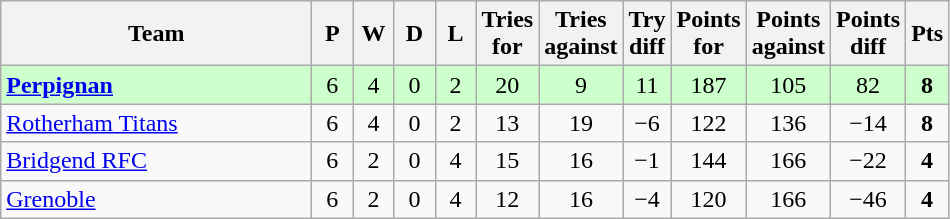<table class="wikitable" style="text-align: center;">
<tr>
<th width="200">Team</th>
<th width="20">P</th>
<th width="20">W</th>
<th width="20">D</th>
<th width="20">L</th>
<th width="20">Tries for</th>
<th width="20">Tries against</th>
<th width="20">Try diff</th>
<th width="20">Points for</th>
<th width="20">Points against</th>
<th width="25">Points diff</th>
<th width="20">Pts</th>
</tr>
<tr bgcolor="#ccffcc">
<td align="left"> <strong><a href='#'>Perpignan</a></strong></td>
<td>6</td>
<td>4</td>
<td>0</td>
<td>2</td>
<td>20</td>
<td>9</td>
<td>11</td>
<td>187</td>
<td>105</td>
<td>82</td>
<td><strong>8</strong></td>
</tr>
<tr>
<td align="left"> <a href='#'>Rotherham Titans</a></td>
<td>6</td>
<td>4</td>
<td>0</td>
<td>2</td>
<td>13</td>
<td>19</td>
<td>−6</td>
<td>122</td>
<td>136</td>
<td>−14</td>
<td><strong>8</strong></td>
</tr>
<tr>
<td align="left"> <a href='#'>Bridgend RFC</a></td>
<td>6</td>
<td>2</td>
<td>0</td>
<td>4</td>
<td>15</td>
<td>16</td>
<td>−1</td>
<td>144</td>
<td>166</td>
<td>−22</td>
<td><strong>4</strong></td>
</tr>
<tr>
<td align="left"> <a href='#'>Grenoble</a></td>
<td>6</td>
<td>2</td>
<td>0</td>
<td>4</td>
<td>12</td>
<td>16</td>
<td>−4</td>
<td>120</td>
<td>166</td>
<td>−46</td>
<td><strong>4</strong></td>
</tr>
</table>
